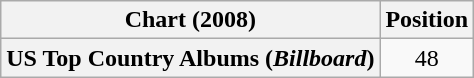<table class="wikitable plainrowheaders" style="text-align:center">
<tr>
<th scope="col">Chart (2008)</th>
<th scope="col">Position</th>
</tr>
<tr>
<th scope="row">US Top Country Albums (<em>Billboard</em>)</th>
<td>48</td>
</tr>
</table>
